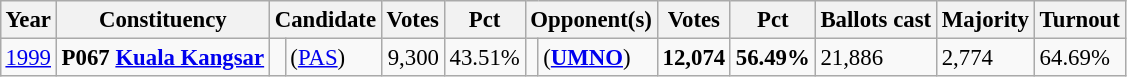<table class="wikitable" style="margin:0.5em ; font-size:95%">
<tr>
<th>Year</th>
<th>Constituency</th>
<th colspan=2>Candidate</th>
<th>Votes</th>
<th>Pct</th>
<th colspan=2>Opponent(s)</th>
<th>Votes</th>
<th>Pct</th>
<th>Ballots cast</th>
<th>Majority</th>
<th>Turnout</th>
</tr>
<tr>
<td><a href='#'>1999</a></td>
<td><strong>P067 <a href='#'>Kuala Kangsar</a></strong></td>
<td></td>
<td> (<a href='#'>PAS</a>)</td>
<td align="right">9,300</td>
<td>43.51%</td>
<td></td>
<td> (<a href='#'><strong>UMNO</strong></a>)</td>
<td align="right"><strong>12,074</strong></td>
<td><strong>56.49%</strong></td>
<td>21,886</td>
<td>2,774</td>
<td>64.69%</td>
</tr>
</table>
